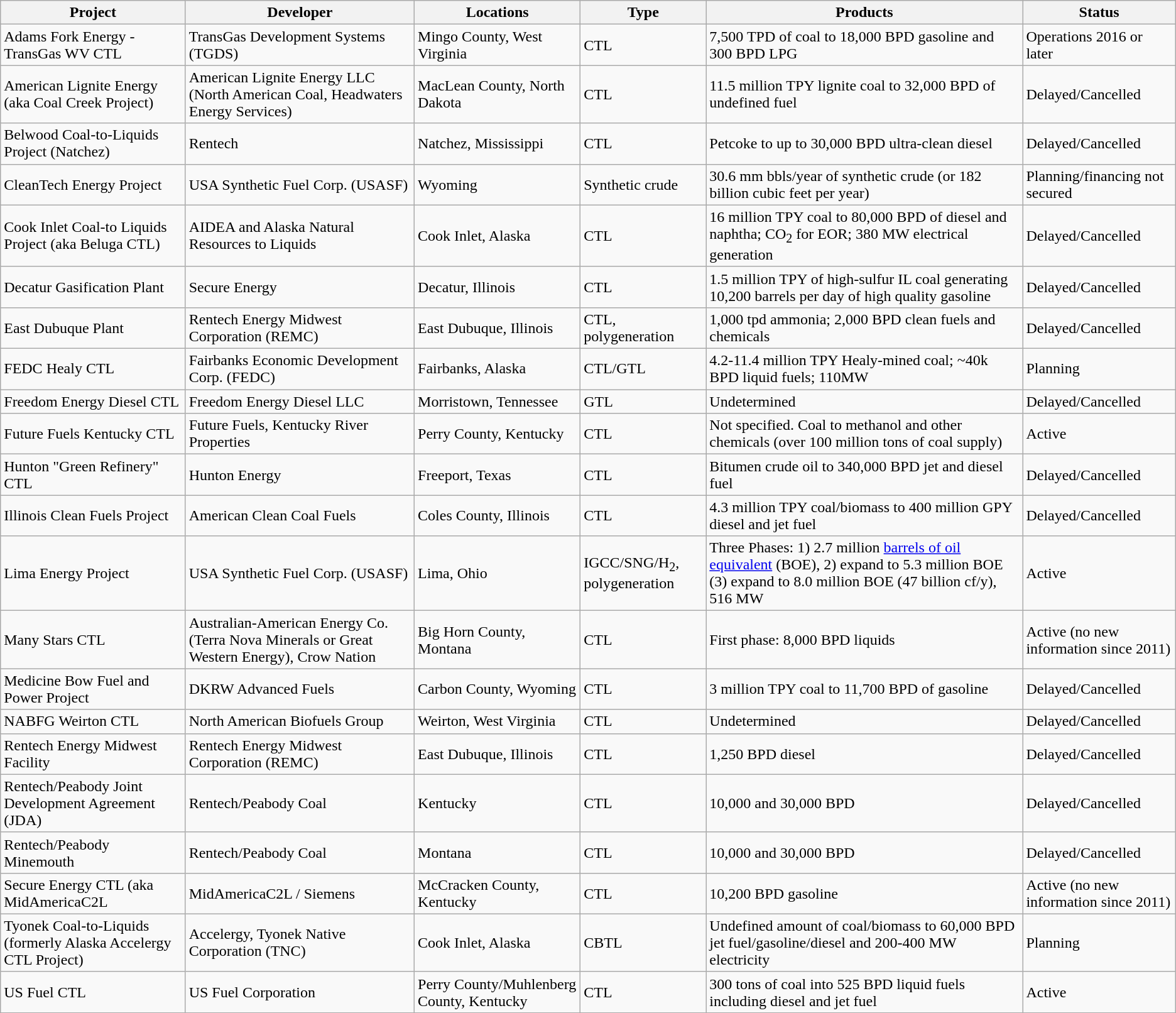<table class="wikitable sortable" border="1">
<tr --->
<th>Project</th>
<th>Developer</th>
<th>Locations</th>
<th>Type</th>
<th>Products</th>
<th>Status</th>
</tr>
<tr --->
<td>Adams Fork Energy - TransGas WV CTL</td>
<td>TransGas Development Systems (TGDS)</td>
<td>Mingo County, West Virginia</td>
<td>CTL</td>
<td>7,500 TPD of coal to 18,000 BPD gasoline and 300 BPD LPG</td>
<td>Operations 2016 or later</td>
</tr>
<tr --->
<td>American Lignite Energy (aka Coal Creek Project)</td>
<td>American Lignite Energy LLC (North American Coal, Headwaters Energy Services)</td>
<td>MacLean County, North Dakota</td>
<td>CTL</td>
<td>11.5 million TPY lignite coal to 32,000 BPD of undefined fuel</td>
<td>Delayed/Cancelled</td>
</tr>
<tr --->
<td>Belwood Coal-to-Liquids Project (Natchez)</td>
<td>Rentech</td>
<td>Natchez, Mississippi</td>
<td>CTL</td>
<td>Petcoke to up to 30,000 BPD ultra-clean diesel</td>
<td>Delayed/Cancelled</td>
</tr>
<tr --->
<td>CleanTech Energy Project</td>
<td>USA Synthetic Fuel Corp. (USASF)</td>
<td>Wyoming</td>
<td>Synthetic crude</td>
<td>30.6 mm bbls/year of synthetic crude (or 182 billion cubic feet per year)</td>
<td>Planning/financing not secured</td>
</tr>
<tr --->
<td>Cook Inlet Coal-to Liquids Project (aka Beluga CTL)</td>
<td>AIDEA and Alaska Natural Resources to Liquids</td>
<td>Cook Inlet, Alaska</td>
<td>CTL</td>
<td>16 million TPY coal to 80,000 BPD of diesel and naphtha; CO<sub>2</sub> for EOR; 380 MW electrical generation</td>
<td>Delayed/Cancelled</td>
</tr>
<tr --->
<td>Decatur Gasification Plant</td>
<td>Secure Energy</td>
<td>Decatur, Illinois</td>
<td>CTL</td>
<td>1.5 million TPY of high-sulfur IL coal generating 10,200 barrels per day of high quality gasoline</td>
<td>Delayed/Cancelled</td>
</tr>
<tr --->
<td>East Dubuque Plant</td>
<td>Rentech Energy Midwest Corporation (REMC)</td>
<td>East Dubuque, Illinois</td>
<td>CTL, polygeneration</td>
<td>1,000 tpd ammonia; 2,000 BPD clean fuels and chemicals</td>
<td>Delayed/Cancelled</td>
</tr>
<tr --->
<td>FEDC Healy CTL</td>
<td>Fairbanks Economic Development Corp. (FEDC)</td>
<td>Fairbanks, Alaska</td>
<td>CTL/GTL</td>
<td>4.2-11.4 million TPY Healy-mined coal; ~40k BPD liquid fuels; 110MW</td>
<td>Planning</td>
</tr>
<tr --->
<td>Freedom Energy Diesel CTL</td>
<td>Freedom Energy Diesel LLC</td>
<td>Morristown, Tennessee</td>
<td>GTL</td>
<td>Undetermined</td>
<td>Delayed/Cancelled</td>
</tr>
<tr --->
<td>Future Fuels Kentucky CTL</td>
<td>Future Fuels, Kentucky River Properties</td>
<td>Perry County, Kentucky</td>
<td>CTL</td>
<td>Not specified. Coal to methanol and other chemicals (over 100 million tons of coal supply)</td>
<td>Active</td>
</tr>
<tr --->
<td>Hunton "Green Refinery" CTL</td>
<td>Hunton Energy</td>
<td>Freeport, Texas</td>
<td>CTL</td>
<td>Bitumen crude oil to 340,000 BPD jet and diesel fuel</td>
<td>Delayed/Cancelled</td>
</tr>
<tr --->
<td>Illinois Clean Fuels Project</td>
<td>American Clean Coal Fuels</td>
<td>Coles County, Illinois</td>
<td>CTL</td>
<td>4.3 million TPY coal/biomass to 400 million GPY diesel and jet fuel</td>
<td>Delayed/Cancelled</td>
</tr>
<tr --->
<td>Lima Energy Project</td>
<td>USA Synthetic Fuel Corp. (USASF)</td>
<td>Lima, Ohio</td>
<td>IGCC/SNG/H<sub>2</sub>, polygeneration</td>
<td>Three Phases: 1) 2.7 million <a href='#'>barrels of oil equivalent</a> (BOE), 2) expand to 5.3 million BOE (3) expand to 8.0 million BOE (47 billion cf/y), 516 MW</td>
<td>Active</td>
</tr>
<tr --->
<td>Many Stars CTL</td>
<td>Australian-American Energy Co. (Terra Nova Minerals or Great Western Energy), Crow Nation</td>
<td>Big Horn County, Montana</td>
<td>CTL</td>
<td>First phase: 8,000 BPD liquids</td>
<td>Active (no new information since 2011)</td>
</tr>
<tr --->
<td>Medicine Bow Fuel and Power Project</td>
<td>DKRW Advanced Fuels</td>
<td>Carbon County, Wyoming</td>
<td>CTL</td>
<td>3 million TPY coal to 11,700 BPD of gasoline</td>
<td>Delayed/Cancelled</td>
</tr>
<tr --->
<td>NABFG Weirton CTL</td>
<td>North American Biofuels Group</td>
<td>Weirton, West Virginia</td>
<td>CTL</td>
<td>Undetermined</td>
<td>Delayed/Cancelled</td>
</tr>
<tr --->
<td>Rentech Energy Midwest Facility</td>
<td>Rentech Energy Midwest Corporation (REMC)</td>
<td>East Dubuque, Illinois</td>
<td>CTL</td>
<td>1,250 BPD diesel</td>
<td>Delayed/Cancelled</td>
</tr>
<tr --->
<td>Rentech/Peabody Joint Development Agreement (JDA)</td>
<td>Rentech/Peabody Coal</td>
<td>Kentucky</td>
<td>CTL</td>
<td>10,000 and 30,000 BPD</td>
<td>Delayed/Cancelled</td>
</tr>
<tr --->
<td>Rentech/Peabody Minemouth</td>
<td>Rentech/Peabody Coal</td>
<td>Montana</td>
<td>CTL</td>
<td>10,000 and 30,000 BPD</td>
<td>Delayed/Cancelled</td>
</tr>
<tr --->
<td>Secure Energy CTL (aka MidAmericaC2L</td>
<td>MidAmericaC2L / Siemens</td>
<td>McCracken County, Kentucky</td>
<td>CTL</td>
<td>10,200 BPD gasoline</td>
<td>Active (no new information since 2011)</td>
</tr>
<tr --->
<td>Tyonek Coal-to-Liquids (formerly Alaska Accelergy CTL Project)</td>
<td>Accelergy, Tyonek Native Corporation (TNC)</td>
<td>Cook Inlet, Alaska</td>
<td>CBTL</td>
<td>Undefined amount of coal/biomass to 60,000 BPD jet fuel/gasoline/diesel and 200-400 MW electricity</td>
<td>Planning</td>
</tr>
<tr --->
<td>US Fuel CTL</td>
<td>US Fuel Corporation</td>
<td>Perry County/Muhlenberg County, Kentucky</td>
<td>CTL</td>
<td>300 tons of coal into 525 BPD liquid fuels including diesel and jet fuel</td>
<td>Active</td>
</tr>
<tr --->
</tr>
</table>
